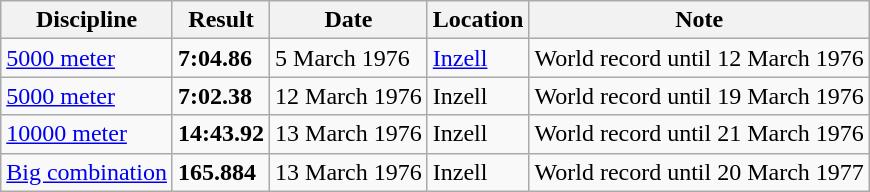<table class='wikitable'>
<tr>
<th>Discipline</th>
<th>Result</th>
<th>Date</th>
<th>Location</th>
<th>Note</th>
</tr>
<tr>
<td><a href='#'>5000 meter</a></td>
<td><strong>7:04.86</strong></td>
<td>5 March 1976</td>
<td align=left><a href='#'>Inzell</a></td>
<td>World record until 12 March 1976</td>
</tr>
<tr>
<td><a href='#'>5000 meter</a></td>
<td><strong>7:02.38</strong></td>
<td>12 March 1976</td>
<td align=left>Inzell</td>
<td>World record until 19 March 1976</td>
</tr>
<tr>
<td><a href='#'>10000 meter</a></td>
<td><strong>14:43.92</strong></td>
<td>13 March 1976</td>
<td align=left>Inzell</td>
<td>World record until 21 March 1976</td>
</tr>
<tr>
<td><a href='#'>Big combination</a></td>
<td><strong>165.884</strong></td>
<td>13 March 1976</td>
<td align=left>Inzell</td>
<td>World record until 20 March 1977</td>
</tr>
</table>
